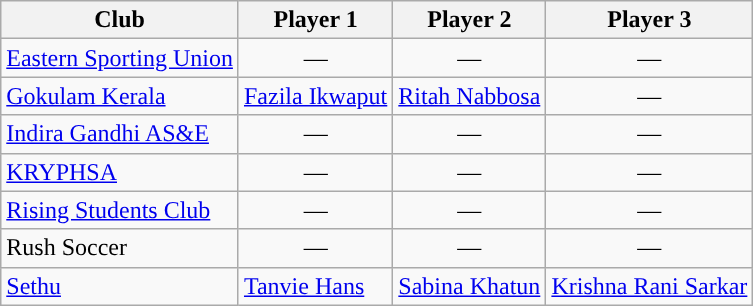<table class="sortable wikitable" style="text-align: left">
<tr>
<th style="text-align:center;">Club</th>
<th style="text-align:center;">Player 1</th>
<th style="text-align:center;">Player 2</th>
<th style="text-align:center;">Player 3</th>
</tr>
<tr>
<td><a href='#'>Eastern Sporting Union</a></td>
<td style="text-align: center;">—</td>
<td style="text-align: center;">—</td>
<td style="text-align: center;">—</td>
</tr>
<tr>
<td><a href='#'>Gokulam Kerala</a></td>
<td> <a href='#'>Fazila Ikwaput</a></td>
<td> <a href='#'>Ritah Nabbosa</a></td>
<td style="text-align: center;">—</td>
</tr>
<tr>
<td><a href='#'>Indira Gandhi AS&E</a></td>
<td style="text-align: center;">—</td>
<td style="text-align: center;">—</td>
<td style="text-align: center;">—</td>
</tr>
<tr>
<td><a href='#'>KRYPHSA</a></td>
<td style="text-align: center;">—</td>
<td style="text-align: center;">—</td>
<td style="text-align: center;">—</td>
</tr>
<tr>
<td><a href='#'>Rising Students Club</a></td>
<td style="text-align: center;">—</td>
<td style="text-align: center;">—</td>
<td style="text-align: center;">—</td>
</tr>
<tr>
<td>Rush Soccer</td>
<td style="text-align: center;">—</td>
<td style="text-align: center;">—</td>
<td style="text-align: center;">—</td>
</tr>
<tr>
<td><a href='#'>Sethu</a></td>
<td> <a href='#'>Tanvie Hans</a></td>
<td> <a href='#'>Sabina Khatun</a></td>
<td> <a href='#'>Krishna Rani Sarkar</a></td>
</tr>
</table>
